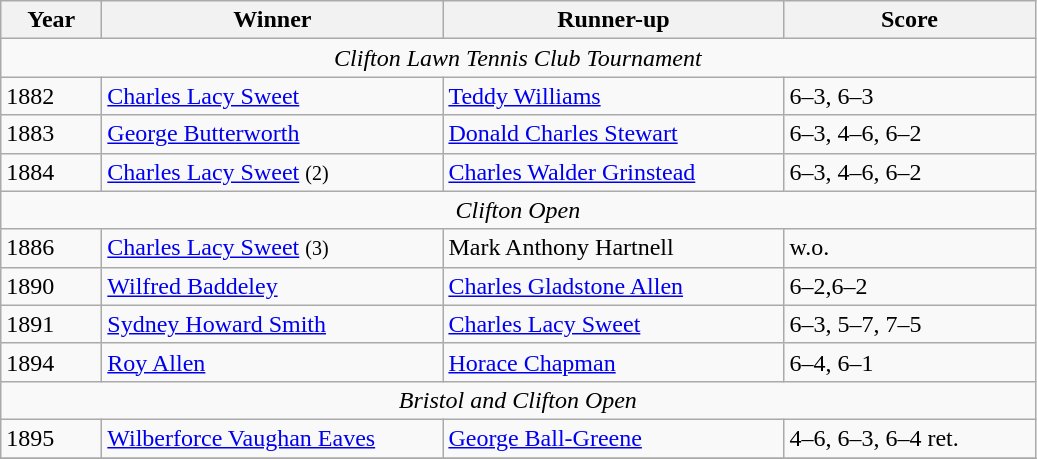<table class="wikitable">
<tr>
<th style="width:60px;">Year</th>
<th style="width:220px;">Winner</th>
<th style="width:220px;">Runner-up</th>
<th style="width:160px;">Score</th>
</tr>
<tr>
<td colspan=4 align=center><em>Clifton Lawn Tennis Club Tournament</em></td>
</tr>
<tr>
<td>1882</td>
<td> <a href='#'>Charles Lacy Sweet</a></td>
<td> <a href='#'>Teddy Williams</a></td>
<td>6–3, 6–3</td>
</tr>
<tr>
<td>1883</td>
<td> <a href='#'>George Butterworth</a></td>
<td> <a href='#'>Donald Charles Stewart</a></td>
<td>6–3, 4–6, 6–2</td>
</tr>
<tr>
<td>1884</td>
<td> <a href='#'>Charles Lacy Sweet</a> <small>(2)</small></td>
<td> <a href='#'>Charles Walder Grinstead</a></td>
<td>6–3, 4–6, 6–2</td>
</tr>
<tr>
<td colspan=4 align=center><em>Clifton Open</em></td>
</tr>
<tr>
<td>1886</td>
<td> <a href='#'>Charles Lacy Sweet</a> <small>(3)</small></td>
<td> Mark Anthony Hartnell</td>
<td>w.o.</td>
</tr>
<tr>
<td>1890</td>
<td> <a href='#'>Wilfred Baddeley</a></td>
<td> <a href='#'>Charles Gladstone Allen</a></td>
<td>6–2,6–2</td>
</tr>
<tr>
<td>1891</td>
<td> <a href='#'>Sydney Howard Smith</a></td>
<td> <a href='#'>Charles Lacy Sweet</a></td>
<td>6–3, 5–7, 7–5</td>
</tr>
<tr>
<td>1894</td>
<td> <a href='#'>Roy Allen</a></td>
<td> <a href='#'>Horace Chapman</a></td>
<td>6–4, 6–1</td>
</tr>
<tr>
<td colspan=4 align=center><em>Bristol and Clifton Open</em></td>
</tr>
<tr>
<td>1895</td>
<td> <a href='#'>Wilberforce Vaughan Eaves</a></td>
<td> <a href='#'>George Ball-Greene</a></td>
<td>4–6, 6–3, 6–4 ret.</td>
</tr>
<tr>
</tr>
</table>
